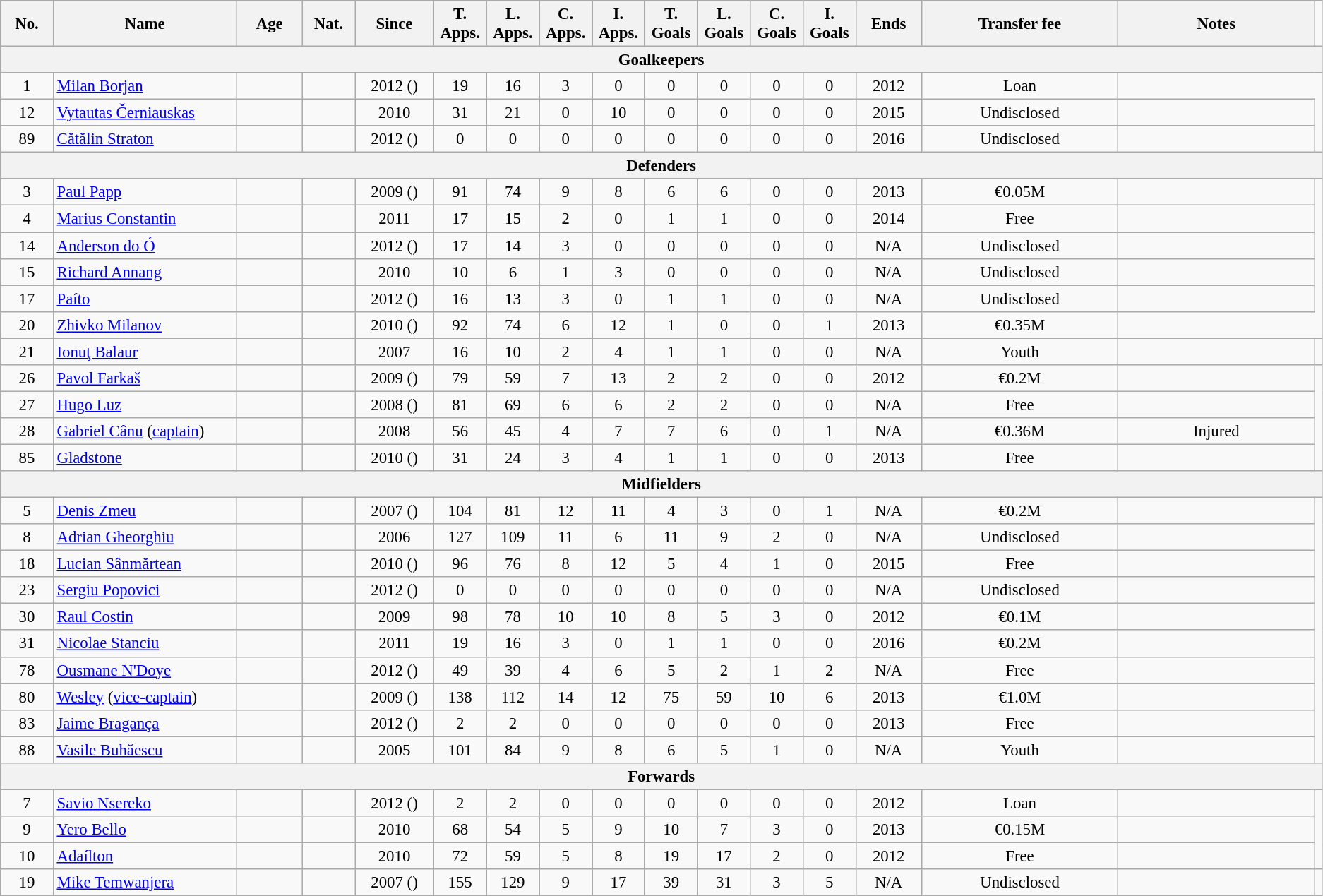<table class="wikitable" style="font-size: 95%; text-align: center;">
<tr>
<th width="4%">No.</th>
<th width="14%">Name</th>
<th width="5%">Age</th>
<th width="4%">Nat.</th>
<th width="6%">Since</th>
<th width=4%>T. Apps.</th>
<th width=4%>L. Apps.</th>
<th width=4%>C. Apps.</th>
<th width=4%>I. Apps.</th>
<th width=4%>T. Goals</th>
<th width=4%>L. Goals</th>
<th width=4%>C. Goals</th>
<th width=4%>I. Goals</th>
<th width="5%">Ends</th>
<th width="15%">Transfer fee</th>
<th width="15%">Notes</th>
</tr>
<tr>
<th colspan=18>Goalkeepers</th>
</tr>
<tr>
<td>1</td>
<td align=left><a href='#'>Milan Borjan</a></td>
<td></td>
<td align=left></td>
<td>2012 ()</td>
<td>19 </td>
<td>16 </td>
<td>3 </td>
<td>0 </td>
<td>0 </td>
<td>0 </td>
<td>0 </td>
<td>0 </td>
<td>2012</td>
<td>Loan</td>
</tr>
<tr>
<td>12</td>
<td align=left><a href='#'>Vytautas Černiauskas</a></td>
<td></td>
<td align=left></td>
<td>2010</td>
<td>31 </td>
<td>21 </td>
<td>0 </td>
<td>10 </td>
<td>0 </td>
<td>0 </td>
<td>0 </td>
<td>0 </td>
<td>2015</td>
<td>Undisclosed</td>
<td></td>
</tr>
<tr>
<td>89</td>
<td align=left><a href='#'>Cătălin Straton</a></td>
<td></td>
<td align=left></td>
<td>2012 ()</td>
<td>0 </td>
<td>0 </td>
<td>0 </td>
<td>0 </td>
<td>0 </td>
<td>0 </td>
<td>0 </td>
<td>0 </td>
<td>2016</td>
<td>Undisclosed</td>
<td></td>
</tr>
<tr>
<th colspan=18>Defenders</th>
</tr>
<tr>
<td>3</td>
<td align=left><a href='#'>Paul Papp</a></td>
<td></td>
<td align=left></td>
<td>2009 ()</td>
<td>91 </td>
<td>74 </td>
<td>9 </td>
<td>8 </td>
<td>6 </td>
<td>6 </td>
<td>0 </td>
<td>0 </td>
<td>2013</td>
<td>€0.05M</td>
<td></td>
</tr>
<tr>
<td>4</td>
<td align=left><a href='#'>Marius Constantin</a></td>
<td></td>
<td align=left></td>
<td>2011</td>
<td>17 </td>
<td>15 </td>
<td>2 </td>
<td>0 </td>
<td>1 </td>
<td>1 </td>
<td>0 </td>
<td>0 </td>
<td>2014</td>
<td>Free</td>
<td></td>
</tr>
<tr>
<td>14</td>
<td align=left><a href='#'>Anderson do Ó</a></td>
<td></td>
<td align=left></td>
<td>2012 ()</td>
<td>17 </td>
<td>14 </td>
<td>3 </td>
<td>0 </td>
<td>0 </td>
<td>0 </td>
<td>0 </td>
<td>0 </td>
<td>N/A</td>
<td>Undisclosed</td>
<td></td>
</tr>
<tr>
<td>15</td>
<td align=left><a href='#'>Richard Annang</a></td>
<td></td>
<td align=left></td>
<td>2010</td>
<td>10 </td>
<td>6 </td>
<td>1 </td>
<td>3 </td>
<td>0 </td>
<td>0 </td>
<td>0 </td>
<td>0 </td>
<td>N/A</td>
<td>Undisclosed</td>
<td></td>
</tr>
<tr>
<td>17</td>
<td align=left><a href='#'>Paíto</a></td>
<td></td>
<td align=left></td>
<td>2012 ()</td>
<td>16 </td>
<td>13 </td>
<td>3 </td>
<td>0 </td>
<td>1 </td>
<td>1 </td>
<td>0 </td>
<td>0 </td>
<td>N/A</td>
<td>Undisclosed</td>
<td></td>
</tr>
<tr>
<td>20</td>
<td align=left><a href='#'>Zhivko Milanov</a></td>
<td></td>
<td align=left></td>
<td>2010 ()</td>
<td>92 </td>
<td>74 </td>
<td>6 </td>
<td>12 </td>
<td>1 </td>
<td>0 </td>
<td>0 </td>
<td>1 </td>
<td>2013</td>
<td>€0.35M</td>
</tr>
<tr>
<td>21</td>
<td align=left><a href='#'>Ionuţ Balaur</a></td>
<td></td>
<td align=left></td>
<td>2007</td>
<td>16 </td>
<td>10 </td>
<td>2 </td>
<td>4 </td>
<td>1 </td>
<td>1 </td>
<td>0 </td>
<td>0 </td>
<td>N/A</td>
<td>Youth</td>
<td></td>
<td></td>
</tr>
<tr>
<td>26</td>
<td align=left><a href='#'>Pavol Farkaš</a></td>
<td></td>
<td align=left></td>
<td>2009 ()</td>
<td>79 </td>
<td>59 </td>
<td>7 </td>
<td>13 </td>
<td>2 </td>
<td>2 </td>
<td>0 </td>
<td>0 </td>
<td>2012</td>
<td>€0.2M</td>
<td></td>
</tr>
<tr>
<td>27</td>
<td align=left><a href='#'>Hugo Luz</a></td>
<td></td>
<td align=left></td>
<td>2008 ()</td>
<td>81 </td>
<td>69 </td>
<td>6 </td>
<td>6 </td>
<td>2 </td>
<td>2 </td>
<td>0 </td>
<td>0 </td>
<td>N/A</td>
<td>Free</td>
<td></td>
</tr>
<tr>
<td>28</td>
<td align=left><a href='#'>Gabriel Cânu</a> (<a href='#'>captain</a>)</td>
<td></td>
<td align=left></td>
<td>2008</td>
<td>56 </td>
<td>45 </td>
<td>4 </td>
<td>7 </td>
<td>7 </td>
<td>6 </td>
<td>0 </td>
<td>1 </td>
<td>N/A</td>
<td>€0.36M</td>
<td>Injured</td>
</tr>
<tr>
<td>85</td>
<td align=left><a href='#'>Gladstone</a></td>
<td></td>
<td align=left></td>
<td>2010 ()</td>
<td>31 </td>
<td>24 </td>
<td>3 </td>
<td>4 </td>
<td>1 </td>
<td>1 </td>
<td>0 </td>
<td>0 </td>
<td>2013</td>
<td>Free</td>
<td></td>
</tr>
<tr>
<th colspan=18>Midfielders</th>
</tr>
<tr>
<td>5</td>
<td align=left><a href='#'>Denis Zmeu</a></td>
<td></td>
<td align=left></td>
<td>2007 ()</td>
<td>104 </td>
<td>81 </td>
<td>12 </td>
<td>11 </td>
<td>4 </td>
<td>3 </td>
<td>0 </td>
<td>1 </td>
<td>N/A</td>
<td>€0.2M</td>
<td></td>
</tr>
<tr>
<td>8</td>
<td align=left><a href='#'>Adrian Gheorghiu</a></td>
<td></td>
<td align=left></td>
<td>2006</td>
<td>127 </td>
<td>109 </td>
<td>11 </td>
<td>6 </td>
<td>11 </td>
<td>9 </td>
<td>2 </td>
<td>0 </td>
<td>N/A</td>
<td>Undisclosed</td>
<td></td>
</tr>
<tr>
<td>18</td>
<td align=left><a href='#'>Lucian Sânmărtean</a></td>
<td></td>
<td align=left></td>
<td>2010 ()</td>
<td>96 </td>
<td>76 </td>
<td>8 </td>
<td>12 </td>
<td>5 </td>
<td>4 </td>
<td>1 </td>
<td>0 </td>
<td>2015</td>
<td>Free</td>
<td></td>
</tr>
<tr>
<td>23</td>
<td align=left><a href='#'>Sergiu Popovici</a></td>
<td></td>
<td align=left></td>
<td>2012 ()</td>
<td>0 </td>
<td>0 </td>
<td>0 </td>
<td>0 </td>
<td>0 </td>
<td>0 </td>
<td>0 </td>
<td>0 </td>
<td>N/A</td>
<td>Undisclosed</td>
<td></td>
</tr>
<tr>
<td>30</td>
<td align=left><a href='#'>Raul Costin</a></td>
<td></td>
<td align=left></td>
<td>2009</td>
<td>98 </td>
<td>78 </td>
<td>10 </td>
<td>10 </td>
<td>8 </td>
<td>5 </td>
<td>3 </td>
<td>0 </td>
<td>2012</td>
<td>€0.1M</td>
<td></td>
</tr>
<tr>
<td>31</td>
<td align=left><a href='#'>Nicolae Stanciu</a></td>
<td></td>
<td align=left></td>
<td>2011</td>
<td>19 </td>
<td>16 </td>
<td>3 </td>
<td>0 </td>
<td>1 </td>
<td>1 </td>
<td>0 </td>
<td>0 </td>
<td>2016</td>
<td>€0.2M</td>
<td></td>
</tr>
<tr>
<td>78</td>
<td align=left><a href='#'>Ousmane N'Doye</a></td>
<td></td>
<td align=left></td>
<td>2012 ()</td>
<td>49 </td>
<td>39 </td>
<td>4 </td>
<td>6 </td>
<td>5 </td>
<td>2 </td>
<td>1 </td>
<td>2 </td>
<td>N/A</td>
<td>Free</td>
<td></td>
</tr>
<tr>
<td>80</td>
<td align=left><a href='#'>Wesley</a> (<a href='#'>vice-captain</a>)</td>
<td></td>
<td align=left></td>
<td>2009 ()</td>
<td>138 </td>
<td>112 </td>
<td>14 </td>
<td>12 </td>
<td>75 </td>
<td>59 </td>
<td>10 </td>
<td>6 </td>
<td>2013</td>
<td>€1.0M</td>
<td></td>
</tr>
<tr>
<td>83</td>
<td align=left><a href='#'>Jaime Bragança</a></td>
<td></td>
<td align=left></td>
<td>2012 ()</td>
<td>2 </td>
<td>2 </td>
<td>0 </td>
<td>0 </td>
<td>0 </td>
<td>0 </td>
<td>0 </td>
<td>0 </td>
<td>2013</td>
<td>Free</td>
<td></td>
</tr>
<tr>
<td>88</td>
<td align=left><a href='#'>Vasile Buhăescu</a></td>
<td></td>
<td align=left></td>
<td>2005</td>
<td>101 </td>
<td>84 </td>
<td>9 </td>
<td>8 </td>
<td>6 </td>
<td>5 </td>
<td>1 </td>
<td>0 </td>
<td>N/A</td>
<td>Youth</td>
<td></td>
</tr>
<tr>
<th colspan=18>Forwards</th>
</tr>
<tr>
<td>7</td>
<td align=left><a href='#'>Savio Nsereko</a></td>
<td></td>
<td align=left></td>
<td>2012 ()</td>
<td>2 </td>
<td>2 </td>
<td>0 </td>
<td>0 </td>
<td>0 </td>
<td>0 </td>
<td>0 </td>
<td>0 </td>
<td>2012</td>
<td>Loan</td>
<td></td>
</tr>
<tr>
<td>9</td>
<td align=left><a href='#'>Yero Bello</a></td>
<td></td>
<td align=left></td>
<td>2010</td>
<td>68 </td>
<td>54 </td>
<td>5 </td>
<td>9 </td>
<td>10 </td>
<td>7 </td>
<td>3 </td>
<td>0 </td>
<td>2013</td>
<td>€0.15M</td>
<td></td>
</tr>
<tr>
<td>10</td>
<td align=left><a href='#'>Adaílton</a></td>
<td></td>
<td align=left></td>
<td>2010</td>
<td>72 </td>
<td>59 </td>
<td>5 </td>
<td>8 </td>
<td>19 </td>
<td>17 </td>
<td>2 </td>
<td>0 </td>
<td>2012</td>
<td>Free</td>
<td></td>
</tr>
<tr>
<td>19</td>
<td align=left><a href='#'>Mike Temwanjera</a></td>
<td></td>
<td align=left></td>
<td>2007 ()</td>
<td>155 </td>
<td>129 </td>
<td>9 </td>
<td>17 </td>
<td>39 </td>
<td>31 </td>
<td>3 </td>
<td>5 </td>
<td>N/A</td>
<td>Undisclosed</td>
<td></td>
<td></td>
</tr>
</table>
